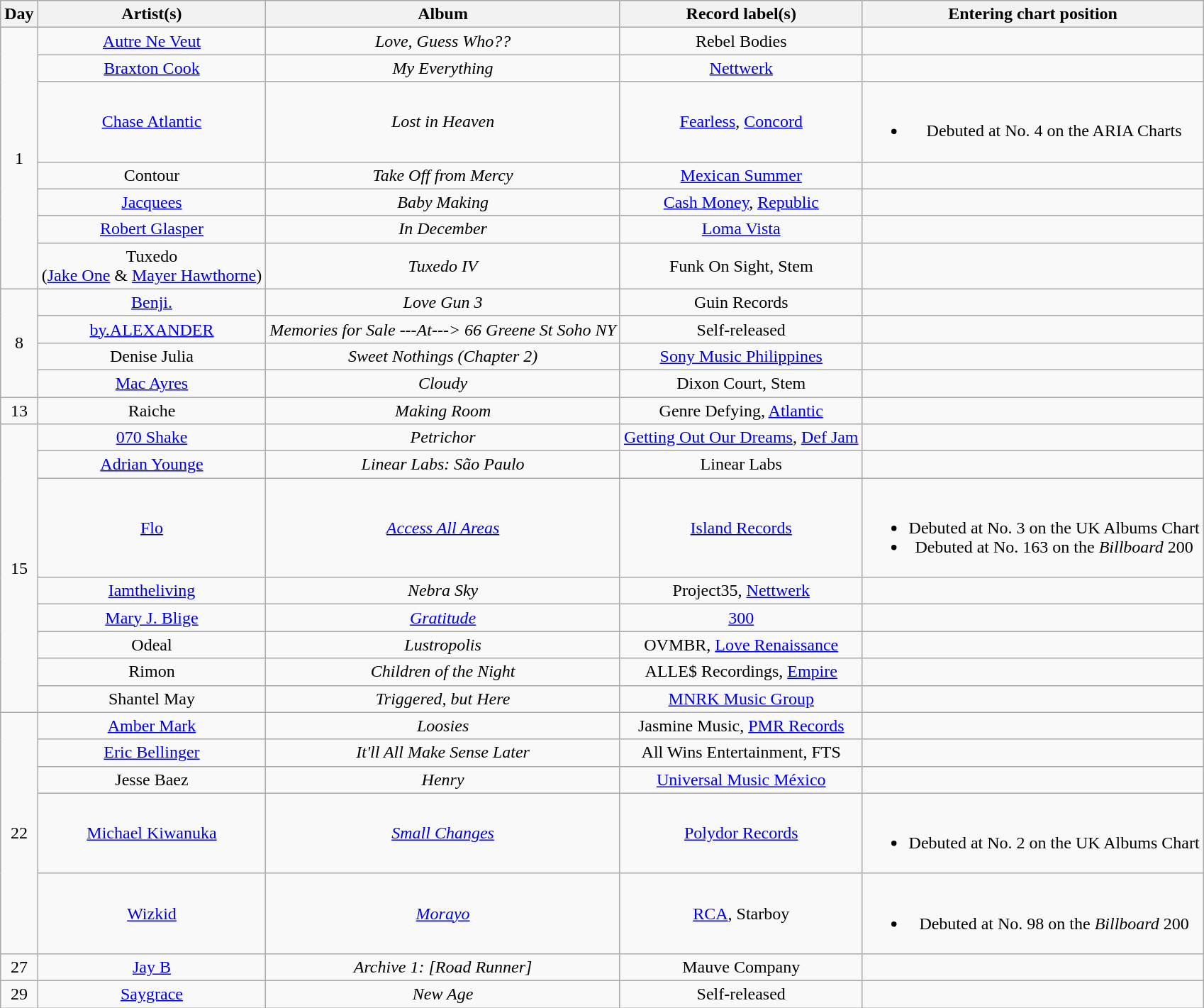<table class="wikitable" style="text-align:center;">
<tr>
<th scope="col">Day</th>
<th scope="col">Artist(s)</th>
<th scope="col">Album</th>
<th scope="col">Record label(s)</th>
<th scope="col">Entering chart position</th>
</tr>
<tr>
<td rowspan="7">1</td>
<td><a href='#'>Autre Ne Veut</a></td>
<td><em>Love, Guess Who??</em></td>
<td>Rebel Bodies</td>
<td></td>
</tr>
<tr>
<td><a href='#'>Braxton Cook</a></td>
<td><em>My Everything</em></td>
<td><a href='#'>Nettwerk</a></td>
<td></td>
</tr>
<tr>
<td><a href='#'>Chase Atlantic</a></td>
<td><em>Lost in Heaven</em></td>
<td><a href='#'>Fearless</a>, <a href='#'>Concord</a></td>
<td><br><ul><li>Debuted at No. 4 on the ARIA Charts</li></ul></td>
</tr>
<tr>
<td>Contour</td>
<td><em>Take Off from Mercy</em></td>
<td><a href='#'>Mexican Summer</a></td>
<td></td>
</tr>
<tr>
<td><a href='#'>Jacquees</a></td>
<td><em>Baby Making</em></td>
<td><a href='#'>Cash Money</a>, <a href='#'>Republic</a></td>
<td></td>
</tr>
<tr>
<td><a href='#'>Robert Glasper</a></td>
<td><em>In December</em></td>
<td><a href='#'>Loma Vista</a></td>
<td></td>
</tr>
<tr>
<td>Tuxedo <br> (<a href='#'>Jake One</a> & <a href='#'>Mayer Hawthorne</a>)</td>
<td><em>Tuxedo IV</em></td>
<td>Funk On Sight, Stem</td>
<td></td>
</tr>
<tr>
<td rowspan="4">8</td>
<td><a href='#'>Benji.</a></td>
<td><em>Love Gun 3</em></td>
<td>Guin Records</td>
<td></td>
</tr>
<tr>
<td><a href='#'>by.ALEXANDER</a></td>
<td><em>Memories for Sale ---At---> 66 Greene St Soho NY</em></td>
<td>Self-released</td>
<td></td>
</tr>
<tr>
<td>Denise Julia</td>
<td><em>Sweet Nothings (Chapter 2)</em></td>
<td><a href='#'>Sony Music Philippines</a></td>
<td></td>
</tr>
<tr>
<td><a href='#'>Mac Ayres</a></td>
<td><em>Cloudy</em></td>
<td>Dixon Court, Stem</td>
<td></td>
</tr>
<tr>
<td>13</td>
<td>Raiche</td>
<td><em>Making Room</em></td>
<td>Genre Defying, <a href='#'>Atlantic</a></td>
<td></td>
</tr>
<tr>
<td rowspan="8">15</td>
<td><a href='#'>070 Shake</a></td>
<td><em>Petrichor</em></td>
<td><a href='#'>Getting Out Our Dreams</a>, <a href='#'>Def Jam</a></td>
<td></td>
</tr>
<tr>
<td><a href='#'>Adrian Younge</a></td>
<td><em>Linear Labs: São Paulo</em></td>
<td>Linear Labs</td>
<td></td>
</tr>
<tr>
<td><a href='#'>Flo</a></td>
<td><em><a href='#'>Access All Areas</a></em></td>
<td><a href='#'>Island Records</a></td>
<td><br><ul><li>Debuted at No. 3 on the UK Albums Chart</li><li>Debuted at No. 163 on the <em>Billboard</em> 200</li></ul></td>
</tr>
<tr>
<td><a href='#'>Iamtheliving</a></td>
<td><em>Nebra Sky</em></td>
<td>Project35, <a href='#'>Nettwerk</a></td>
<td></td>
</tr>
<tr>
<td><a href='#'>Mary J. Blige</a></td>
<td><em><a href='#'>Gratitude</a></em></td>
<td><a href='#'>300</a></td>
<td></td>
</tr>
<tr>
<td>Odeal</td>
<td><em>Lustropolis</em></td>
<td>OVMBR, <a href='#'>Love Renaissance</a></td>
<td></td>
</tr>
<tr>
<td>Rimon</td>
<td><em>Children of the Night</em></td>
<td>ALLE$ Recordings, <a href='#'>Empire</a></td>
<td></td>
</tr>
<tr>
<td>Shantel May</td>
<td><em>Triggered, but Here</em></td>
<td><a href='#'>MNRK Music Group</a></td>
<td></td>
</tr>
<tr>
<td rowspan="5">22</td>
<td><a href='#'>Amber Mark</a></td>
<td><em>Loosies</em></td>
<td>Jasmine Music, <a href='#'>PMR Records</a></td>
<td></td>
</tr>
<tr>
<td><a href='#'>Eric Bellinger</a></td>
<td><em>It'll All Make Sense Later</em></td>
<td>All Wins Entertainment, FTS</td>
<td></td>
</tr>
<tr>
<td>Jesse Baez</td>
<td><em>Henry</em></td>
<td><a href='#'>Universal Music México</a></td>
<td></td>
</tr>
<tr>
<td><a href='#'>Michael Kiwanuka</a></td>
<td><em><a href='#'>Small Changes</a></em></td>
<td><a href='#'>Polydor Records</a></td>
<td><br><ul><li>Debuted at No. 2 on the UK Albums Chart</li></ul></td>
</tr>
<tr>
<td><a href='#'>Wizkid</a></td>
<td><em><a href='#'>Morayo</a></em></td>
<td><a href='#'>RCA</a>, Starboy</td>
<td><br><ul><li>Debuted at No. 98 on the <em>Billboard</em> 200</li></ul></td>
</tr>
<tr>
<td>27</td>
<td><a href='#'>Jay B</a></td>
<td><em>Archive 1: [Road Runner]</em></td>
<td>Mauve Company</td>
<td></td>
</tr>
<tr>
<td>29</td>
<td><a href='#'>Saygrace</a></td>
<td><em>New Age</em></td>
<td>Self-released</td>
<td></td>
</tr>
</table>
